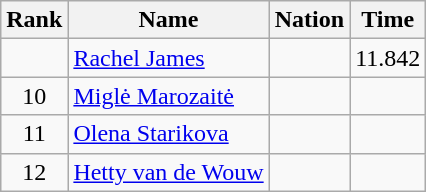<table class="wikitable sortable" style="text-align:center">
<tr>
<th>Rank</th>
<th>Name</th>
<th>Nation</th>
<th>Time</th>
</tr>
<tr>
<td></td>
<td align=left><a href='#'>Rachel James</a></td>
<td align=left></td>
<td>11.842</td>
</tr>
<tr>
<td>10</td>
<td align=left><a href='#'>Miglė Marozaitė</a></td>
<td align=left></td>
<td></td>
</tr>
<tr>
<td>11</td>
<td align=left><a href='#'>Olena Starikova</a></td>
<td align=left></td>
<td></td>
</tr>
<tr>
<td>12</td>
<td align=left><a href='#'>Hetty van de Wouw</a></td>
<td align=left></td>
<td></td>
</tr>
</table>
